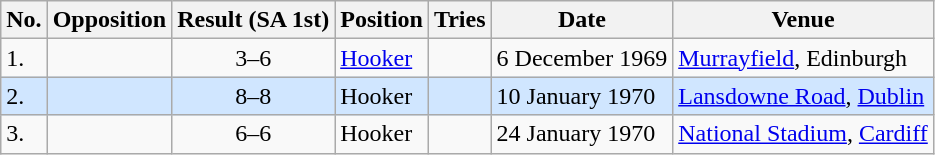<table class="wikitable">
<tr>
<th>No.</th>
<th>Opposition</th>
<th>Result (SA 1st)</th>
<th>Position</th>
<th>Tries</th>
<th>Date</th>
<th>Venue</th>
</tr>
<tr>
<td>1.</td>
<td></td>
<td align="center">3–6</td>
<td><a href='#'>Hooker</a></td>
<td></td>
<td>6 December 1969</td>
<td><a href='#'>Murrayfield</a>, Edinburgh</td>
</tr>
<tr style="background: #D0E6FF;">
<td>2.</td>
<td></td>
<td align="center">8–8</td>
<td>Hooker</td>
<td></td>
<td>10 January 1970</td>
<td><a href='#'>Lansdowne Road</a>, <a href='#'>Dublin</a></td>
</tr>
<tr>
<td>3.</td>
<td></td>
<td align="center">6–6</td>
<td>Hooker</td>
<td></td>
<td>24 January 1970</td>
<td><a href='#'>National Stadium</a>, <a href='#'>Cardiff</a></td>
</tr>
</table>
